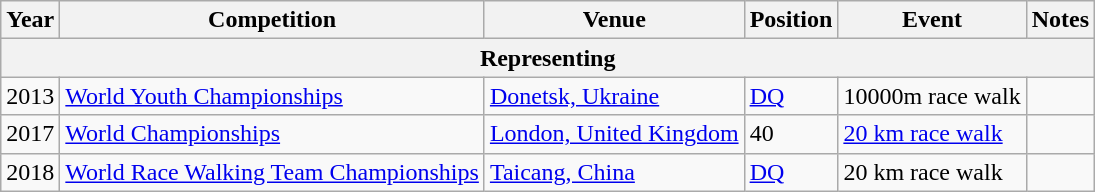<table class="wikitable">
<tr>
<th>Year</th>
<th>Competition</th>
<th>Venue</th>
<th>Position</th>
<th>Event</th>
<th>Notes</th>
</tr>
<tr>
<th colspan="6">Representing </th>
</tr>
<tr>
<td>2013</td>
<td><a href='#'>World Youth Championships</a></td>
<td><a href='#'>Donetsk, Ukraine</a></td>
<td><a href='#'>DQ</a></td>
<td>10000m race walk</td>
<td></td>
</tr>
<tr>
<td>2017</td>
<td><a href='#'>World Championships</a></td>
<td><a href='#'>London, United Kingdom</a></td>
<td>40</td>
<td><a href='#'>20 km race walk</a></td>
<td></td>
</tr>
<tr>
<td>2018</td>
<td><a href='#'>World Race Walking Team Championships</a></td>
<td><a href='#'>Taicang, China</a></td>
<td><a href='#'>DQ</a></td>
<td>20 km race walk</td>
<td></td>
</tr>
</table>
